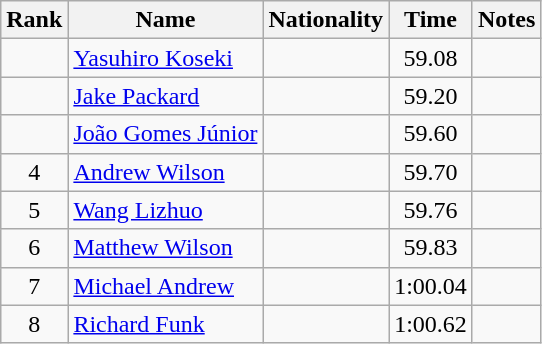<table class="wikitable sortable" style="text-align:center">
<tr>
<th>Rank</th>
<th>Name</th>
<th>Nationality</th>
<th>Time</th>
<th>Notes</th>
</tr>
<tr>
<td></td>
<td align=left><a href='#'>Yasuhiro Koseki</a></td>
<td align=left></td>
<td>59.08</td>
<td></td>
</tr>
<tr>
<td></td>
<td align=left><a href='#'>Jake Packard</a></td>
<td align=left></td>
<td>59.20</td>
<td></td>
</tr>
<tr>
<td></td>
<td align=left><a href='#'>João Gomes Júnior</a></td>
<td align=left></td>
<td>59.60</td>
<td></td>
</tr>
<tr>
<td>4</td>
<td align=left><a href='#'>Andrew Wilson</a></td>
<td align=left></td>
<td>59.70</td>
<td></td>
</tr>
<tr>
<td>5</td>
<td align=left><a href='#'>Wang Lizhuo</a></td>
<td align=left></td>
<td>59.76</td>
<td></td>
</tr>
<tr>
<td>6</td>
<td align=left><a href='#'>Matthew Wilson</a></td>
<td align=left></td>
<td>59.83</td>
<td></td>
</tr>
<tr>
<td>7</td>
<td align=left><a href='#'>Michael Andrew</a></td>
<td align=left></td>
<td>1:00.04</td>
<td></td>
</tr>
<tr>
<td>8</td>
<td align=left><a href='#'>Richard Funk</a></td>
<td align=left></td>
<td>1:00.62</td>
<td></td>
</tr>
</table>
